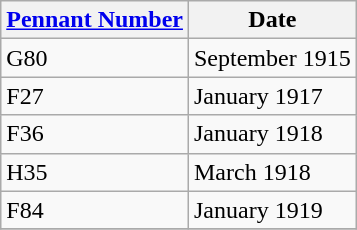<table class="wikitable" style="text-align:left">
<tr>
<th><a href='#'>Pennant Number</a></th>
<th>Date</th>
</tr>
<tr>
<td>G80</td>
<td>September 1915</td>
</tr>
<tr>
<td>F27</td>
<td>January 1917</td>
</tr>
<tr>
<td>F36</td>
<td>January 1918</td>
</tr>
<tr>
<td>H35</td>
<td>March 1918</td>
</tr>
<tr>
<td>F84</td>
<td>January 1919</td>
</tr>
<tr>
</tr>
</table>
